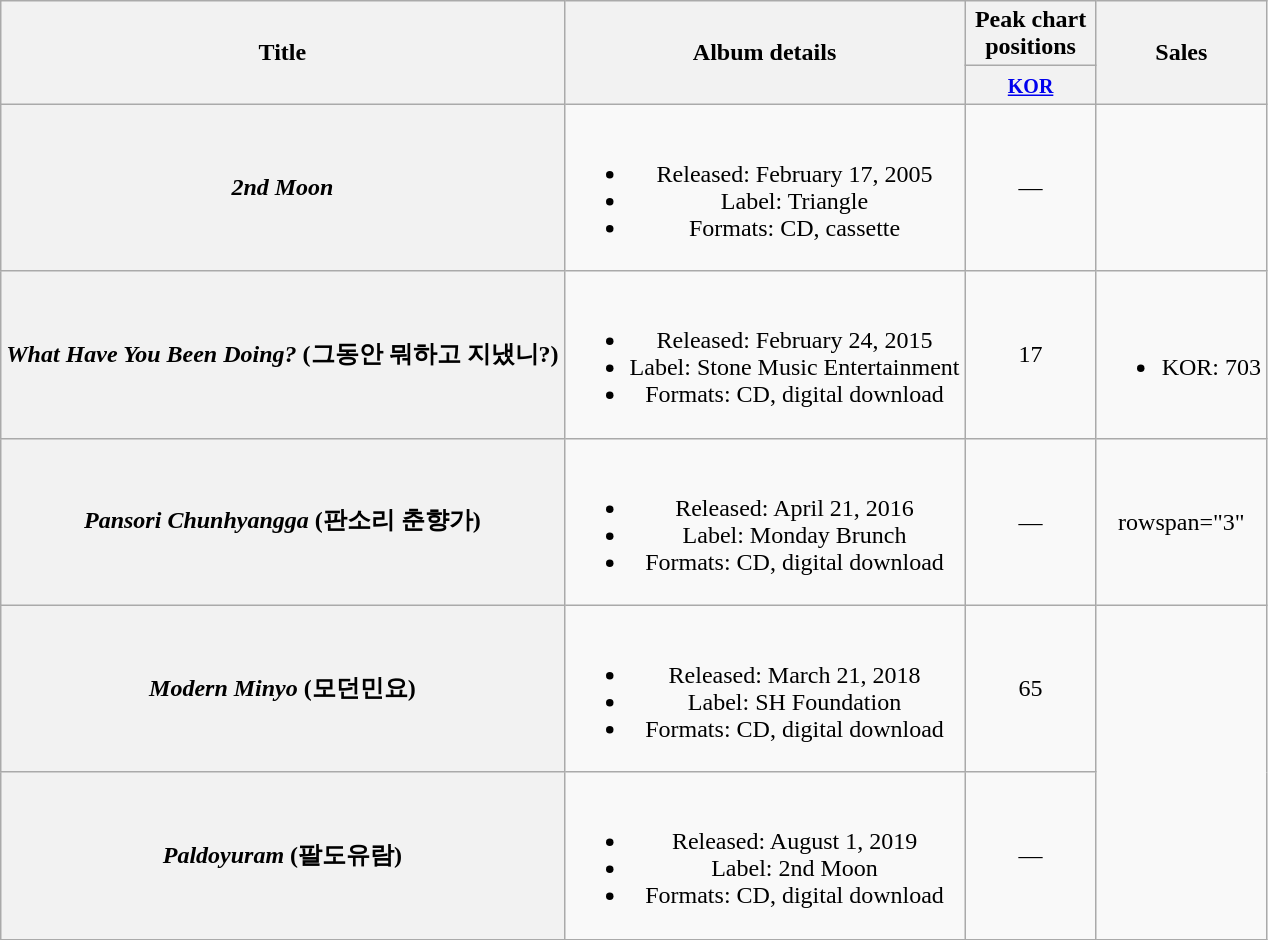<table class="wikitable plainrowheaders" style="text-align:center;">
<tr>
<th scope="col" rowspan="2">Title</th>
<th scope="col" rowspan="2">Album details</th>
<th scope="col" colspan="1" style="width:5em;">Peak chart positions</th>
<th scope="col" rowspan="2">Sales</th>
</tr>
<tr>
<th><small><a href='#'>KOR</a></small><br></th>
</tr>
<tr>
<th scope="row"><em>2nd Moon</em></th>
<td><br><ul><li>Released: February 17, 2005</li><li>Label: Triangle</li><li>Formats: CD, cassette</li></ul></td>
<td>—</td>
<td></td>
</tr>
<tr>
<th scope="row"><em>What Have You Been Doing?</em> (그동안 뭐하고 지냈니?)</th>
<td><br><ul><li>Released: February 24, 2015</li><li>Label: Stone Music Entertainment</li><li>Formats: CD, digital download</li></ul></td>
<td>17</td>
<td><br><ul><li>KOR: 703</li></ul></td>
</tr>
<tr>
<th scope="row"><em>Pansori Chunhyangga</em> (판소리 춘향가)</th>
<td><br><ul><li>Released: April 21, 2016</li><li>Label: Monday Brunch</li><li>Formats: CD, digital download</li></ul></td>
<td>—</td>
<td>rowspan="3" </td>
</tr>
<tr>
<th scope="row"><em>Modern Minyo</em> (모던민요)<br></th>
<td><br><ul><li>Released: March 21, 2018</li><li>Label: SH Foundation</li><li>Formats: CD, digital download</li></ul></td>
<td>65</td>
</tr>
<tr>
<th scope="row"><em>Paldoyuram</em> (팔도유람)</th>
<td><br><ul><li>Released: August 1, 2019</li><li>Label: 2nd Moon</li><li>Formats: CD, digital download</li></ul></td>
<td>—</td>
</tr>
<tr>
</tr>
</table>
